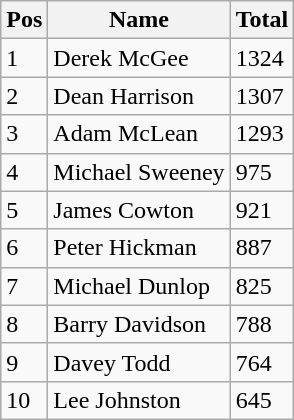<table class="wikitable" border="1">
<tr>
<th>Pos</th>
<th>Name</th>
<th>Total</th>
</tr>
<tr>
<td>1</td>
<td>Derek McGee</td>
<td>1324</td>
</tr>
<tr>
<td>2</td>
<td>Dean Harrison</td>
<td>1307</td>
</tr>
<tr>
<td>3</td>
<td>Adam McLean</td>
<td>1293</td>
</tr>
<tr>
<td>4</td>
<td>Michael Sweeney</td>
<td>975</td>
</tr>
<tr>
<td>5</td>
<td>James Cowton</td>
<td>921</td>
</tr>
<tr>
<td>6</td>
<td>Peter Hickman</td>
<td>887</td>
</tr>
<tr>
<td>7</td>
<td>Michael Dunlop</td>
<td>825</td>
</tr>
<tr>
<td>8</td>
<td>Barry Davidson</td>
<td>788</td>
</tr>
<tr>
<td>9</td>
<td>Davey Todd</td>
<td>764</td>
</tr>
<tr>
<td>10</td>
<td>Lee Johnston</td>
<td>645</td>
</tr>
</table>
